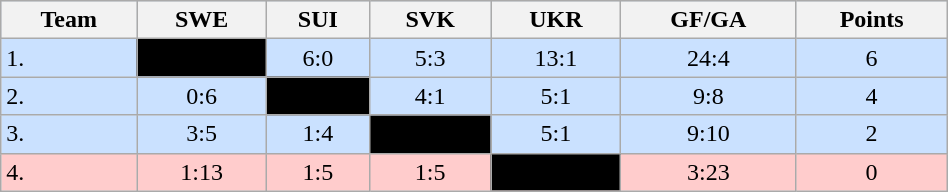<table class="wikitable" bgcolor="#EFEFFF" width="50%">
<tr bgcolor="#BCD2EE">
<th>Team</th>
<th>SWE</th>
<th>SUI</th>
<th>SVK</th>
<th>UKR</th>
<th>GF/GA</th>
<th>Points</th>
</tr>
<tr bgcolor="#CAE1FF" align="center">
<td align="left">1. </td>
<td style="background:#000000;"></td>
<td>6:0</td>
<td>5:3</td>
<td>13:1</td>
<td>24:4</td>
<td>6</td>
</tr>
<tr bgcolor="#CAE1FF" align="center">
<td align="left">2. </td>
<td>0:6</td>
<td style="background:#000000;"></td>
<td>4:1</td>
<td>5:1</td>
<td>9:8</td>
<td>4</td>
</tr>
<tr bgcolor="#CAE1FF" align="center">
<td align="left">3. </td>
<td>3:5</td>
<td>1:4</td>
<td style="background:#000000;"></td>
<td>5:1</td>
<td>9:10</td>
<td>2</td>
</tr>
<tr bgcolor="#ffcccc" align="center">
<td align="left">4. </td>
<td>1:13</td>
<td>1:5</td>
<td>1:5</td>
<td style="background:#000000;"></td>
<td>3:23</td>
<td>0</td>
</tr>
</table>
